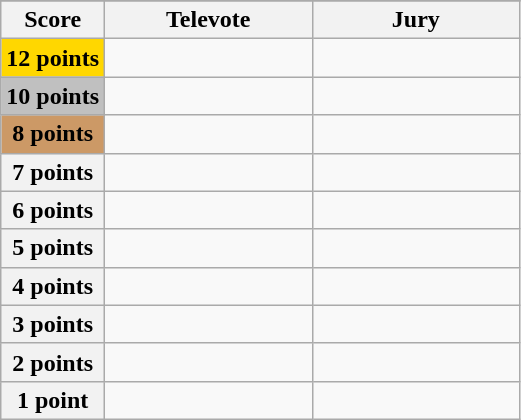<table class="wikitable">
<tr>
</tr>
<tr>
<th scope="col" width="20%">Score</th>
<th scope="col" width="40%">Televote</th>
<th scope="col" width="40%">Jury</th>
</tr>
<tr>
<th scope="row" style="background:gold">12 points</th>
<td></td>
<td></td>
</tr>
<tr>
<th scope="row" style="background:silver">10 points</th>
<td></td>
<td></td>
</tr>
<tr>
<th scope="row" style="background:#CC9966">8 points</th>
<td></td>
<td></td>
</tr>
<tr>
<th scope="row">7 points</th>
<td></td>
<td></td>
</tr>
<tr>
<th scope="row">6 points</th>
<td></td>
<td></td>
</tr>
<tr>
<th scope="row">5 points</th>
<td></td>
<td></td>
</tr>
<tr>
<th scope="row">4 points</th>
<td></td>
<td></td>
</tr>
<tr>
<th scope="row">3 points</th>
<td></td>
<td></td>
</tr>
<tr>
<th scope="row">2 points</th>
<td></td>
<td></td>
</tr>
<tr>
<th scope="row">1 point</th>
<td></td>
<td></td>
</tr>
</table>
